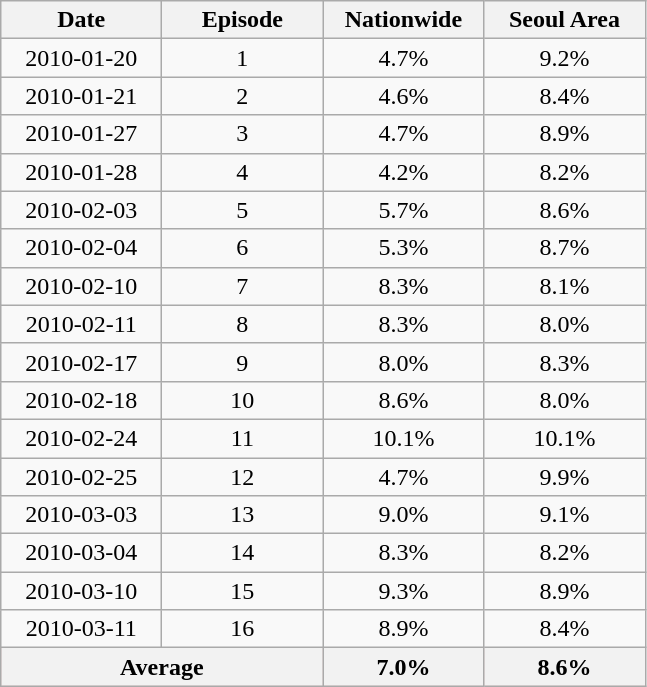<table class="wikitable">
<tr>
<th width="100" bgcolor="#FFCCCC">Date</th>
<th width="100" bgcolor="#FFCCCC">Episode</th>
<th width="100" bgcolor="#FFCCCC">Nationwide</th>
<th width="100" bgcolor="#FFCCCC">Seoul Area</th>
</tr>
<tr align=center>
<td>2010-01-20</td>
<td>1</td>
<td>4.7%</td>
<td>9.2%</td>
</tr>
<tr align=center>
<td>2010-01-21</td>
<td>2</td>
<td>4.6%</td>
<td>8.4%</td>
</tr>
<tr align=center>
<td>2010-01-27</td>
<td>3</td>
<td>4.7%</td>
<td>8.9%</td>
</tr>
<tr align=center>
<td>2010-01-28</td>
<td>4</td>
<td>4.2%</td>
<td>8.2%</td>
</tr>
<tr align=center>
<td>2010-02-03</td>
<td>5</td>
<td>5.7%</td>
<td>8.6%</td>
</tr>
<tr align=center>
<td>2010-02-04</td>
<td>6</td>
<td>5.3%</td>
<td>8.7%</td>
</tr>
<tr align=center>
<td>2010-02-10</td>
<td>7</td>
<td>8.3%</td>
<td>8.1%</td>
</tr>
<tr align=center>
<td>2010-02-11</td>
<td>8</td>
<td>8.3%</td>
<td>8.0%</td>
</tr>
<tr align=center>
<td>2010-02-17</td>
<td>9</td>
<td>8.0%</td>
<td>8.3%</td>
</tr>
<tr align=center>
<td>2010-02-18</td>
<td>10</td>
<td>8.6%</td>
<td>8.0%</td>
</tr>
<tr align=center>
<td>2010-02-24</td>
<td>11</td>
<td>10.1%</td>
<td>10.1%</td>
</tr>
<tr align=center>
<td>2010-02-25</td>
<td>12</td>
<td>4.7%</td>
<td>9.9%</td>
</tr>
<tr align=center>
<td>2010-03-03</td>
<td>13</td>
<td>9.0%</td>
<td>9.1%</td>
</tr>
<tr align=center>
<td>2010-03-04</td>
<td>14</td>
<td>8.3%</td>
<td>8.2%</td>
</tr>
<tr align=center>
<td>2010-03-10</td>
<td>15</td>
<td>9.3%</td>
<td>8.9%</td>
</tr>
<tr align=center>
<td>2010-03-11</td>
<td>16</td>
<td>8.9%</td>
<td>8.4%</td>
</tr>
<tr align="center" style="background:#FFCCCC;">
<th colspan="2">Average</th>
<th>7.0%</th>
<th>8.6%</th>
</tr>
</table>
